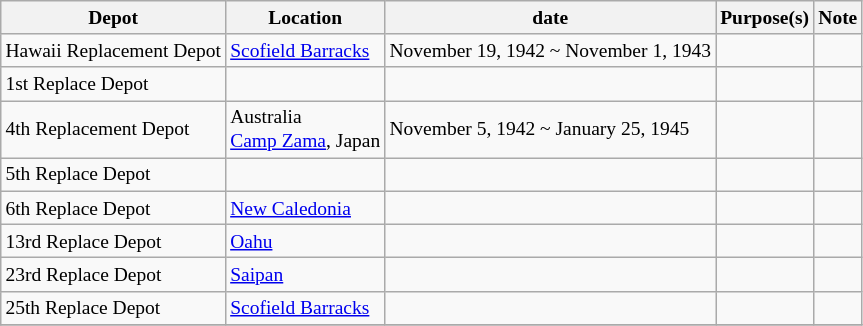<table class="wikitable" style="font-size:small;">
<tr>
<th>Depot</th>
<th>Location</th>
<th>date</th>
<th>Purpose(s)</th>
<th>Note</th>
</tr>
<tr>
<td>Hawaii Replacement Depot</td>
<td><a href='#'>Scofield Barracks</a></td>
<td>November 19, 1942 ~ November 1, 1943</td>
<td></td>
<td></td>
</tr>
<tr>
<td>1st Replace Depot</td>
<td></td>
<td></td>
<td></td>
<td></td>
</tr>
<tr>
<td>4th Replacement Depot</td>
<td>Australia<br> <a href='#'>Camp Zama</a>, Japan</td>
<td>November 5, 1942 ~ January 25, 1945</td>
<td></td>
<td></td>
</tr>
<tr>
<td>5th Replace Depot</td>
<td></td>
<td></td>
<td></td>
<td></td>
</tr>
<tr>
<td>6th Replace Depot</td>
<td><a href='#'>New Caledonia</a></td>
<td></td>
<td></td>
<td></td>
</tr>
<tr>
<td>13rd Replace Depot</td>
<td><a href='#'>Oahu</a></td>
<td></td>
<td></td>
<td></td>
</tr>
<tr>
<td>23rd Replace Depot</td>
<td><a href='#'>Saipan</a></td>
<td></td>
<td></td>
<td></td>
</tr>
<tr>
<td>25th Replace Depot</td>
<td><a href='#'>Scofield Barracks</a></td>
<td></td>
<td></td>
<td></td>
</tr>
<tr>
</tr>
</table>
